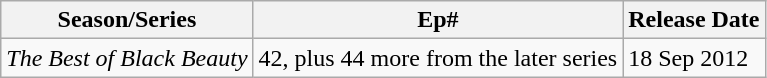<table class="wikitable">
<tr>
<th>Season/Series</th>
<th>Ep#</th>
<th>Release Date</th>
</tr>
<tr>
<td><em>The Best of Black Beauty</em></td>
<td align="center">42, plus 44 more from the later series</td>
<td>18 Sep 2012</td>
</tr>
</table>
